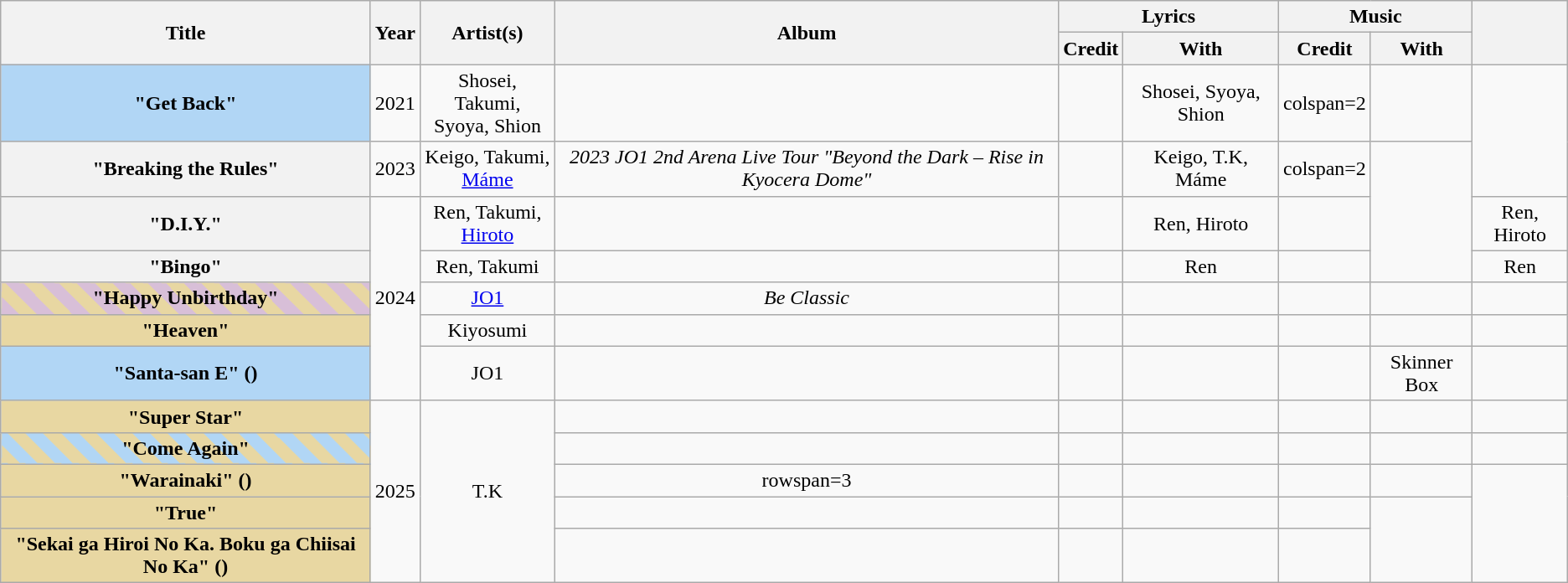<table class="wikitable sortable plainrowheaders" style="text-align:center">
<tr>
<th scope="col" rowspan=2>Title</th>
<th scope="col" rowspan=2>Year</th>
<th scope="col" rowspan=2 width=100>Artist(s)</th>
<th scope="col" rowspan=2>Album</th>
<th scope="col" colspan=2>Lyrics</th>
<th scope="col" colspan=2>Music</th>
<th scope="col" rowspan=2 class="unsortable"></th>
</tr>
<tr>
<th scope="col">Credit</th>
<th scope="col" class="unsortable">With</th>
<th scope="col">Credit</th>
<th scope="col" class="unsortable">With</th>
</tr>
<tr>
<th scope="row" style="background-color:#b1d6f5">"Get Back" </th>
<td>2021</td>
<td>Shosei, Takumi, Syoya, Shion</td>
<td></td>
<td></td>
<td>Shosei, Syoya, Shion</td>
<td>colspan=2 </td>
<td></td>
</tr>
<tr>
<th scope="row">"Breaking the Rules"</th>
<td>2023</td>
<td>Keigo, Takumi, <a href='#'>Máme</a></td>
<td><em>2023 JO1 2nd Arena Live Tour "Beyond the Dark – Rise in Kyocera Dome"</em></td>
<td></td>
<td>Keigo, T.K, Máme</td>
<td>colspan=2 </td>
<td rowspan=3></td>
</tr>
<tr>
<th scope="row">"D.I.Y."</th>
<td rowspan=5>2024</td>
<td>Ren, Takumi, <a href='#'>Hiroto</a></td>
<td></td>
<td></td>
<td>Ren, Hiroto</td>
<td></td>
<td>Ren, Hiroto</td>
</tr>
<tr>
<th scope="row">"Bingo"</th>
<td>Ren, Takumi</td>
<td></td>
<td></td>
<td>Ren</td>
<td></td>
<td>Ren</td>
</tr>
<tr>
<th scope="row" style="background: repeating-linear-gradient(45deg, #D8BFD8, #D8BFD8 10px, #e8d7a2 10px, #e8d7a2 20px);">"Happy Unbirthday" </th>
<td><a href='#'>JO1</a></td>
<td><em>Be Classic</em></td>
<td></td>
<td></td>
<td></td>
<td></td>
<td></td>
</tr>
<tr>
<th scope="row" style="background-color:#e8d7a2">"Heaven" </th>
<td>Kiyosumi</td>
<td></td>
<td></td>
<td></td>
<td></td>
<td></td>
<td></td>
</tr>
<tr>
<th scope="row" style="background-color:#b1d6f5">"Santa-san E" () </th>
<td>JO1</td>
<td></td>
<td></td>
<td></td>
<td></td>
<td>Skinner Box</td>
<td></td>
</tr>
<tr>
<th scope="row" style="background-color:#e8d7a2">"Super Star" </th>
<td rowspan=5>2025</td>
<td rowspan=5>T.K</td>
<td></td>
<td></td>
<td></td>
<td></td>
<td></td>
<td></td>
</tr>
<tr>
<th scope="row" style="background: repeating-linear-gradient(45deg, #e8d7a2, #e8d7a2 10px, #b1d6f5 10px, #b1d6f5 20px);">"Come Again" </th>
<td></td>
<td></td>
<td></td>
<td></td>
<td></td>
<td></td>
</tr>
<tr>
<th scope="row" style="background-color:#e8d7a2">"Warainaki" () </th>
<td>rowspan=3 </td>
<td></td>
<td></td>
<td></td>
<td></td>
<td rowspan=3></td>
</tr>
<tr>
<th scope="row" style="background-color:#e8d7a2">"True" </th>
<td></td>
<td></td>
<td></td>
<td></td>
</tr>
<tr>
<th scope="row" style="background-color:#e8d7a2">"Sekai ga Hiroi No Ka. Boku ga Chiisai No Ka" () </th>
<td></td>
<td></td>
<td></td>
<td></td>
</tr>
</table>
